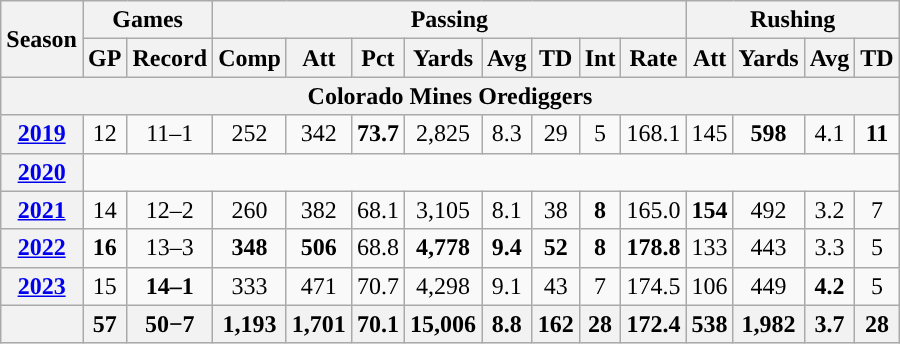<table class="wikitable" style="text-align:center;">
<tr>
<th rowspan="2">Season</th>
<th colspan="2">Games</th>
<th colspan="8">Passing</th>
<th colspan="4">Rushing</th>
</tr>
<tr>
<th>GP</th>
<th>Record</th>
<th>Comp</th>
<th>Att</th>
<th>Pct</th>
<th>Yards</th>
<th>Avg</th>
<th>TD</th>
<th>Int</th>
<th>Rate</th>
<th>Att</th>
<th>Yards</th>
<th>Avg</th>
<th>TD</th>
</tr>
<tr>
<th colspan="16">Colorado Mines Orediggers</th>
</tr>
<tr>
<th><a href='#'>2019</a></th>
<td>12</td>
<td>11–1</td>
<td>252</td>
<td>342</td>
<td><strong>73.7</strong></td>
<td>2,825</td>
<td>8.3</td>
<td>29</td>
<td>5</td>
<td>168.1</td>
<td>145</td>
<td><strong>598</strong></td>
<td>4.1</td>
<td><strong>11</strong></td>
</tr>
<tr>
<th><a href='#'>2020</a></th>
<td colspan="15"></td>
</tr>
<tr>
<th><a href='#'>2021</a></th>
<td>14</td>
<td>12–2</td>
<td>260</td>
<td>382</td>
<td>68.1</td>
<td>3,105</td>
<td>8.1</td>
<td>38</td>
<td><strong>8</strong></td>
<td>165.0</td>
<td><strong>154</strong></td>
<td>492</td>
<td>3.2</td>
<td>7</td>
</tr>
<tr>
<th><a href='#'>2022</a></th>
<td><strong>16</strong></td>
<td>13–3</td>
<td><strong>348</strong></td>
<td><strong>506</strong></td>
<td>68.8</td>
<td><strong>4,778</strong></td>
<td><strong>9.4</strong></td>
<td><strong>52</strong></td>
<td><strong>8</strong></td>
<td><strong>178.8</strong></td>
<td>133</td>
<td>443</td>
<td>3.3</td>
<td>5</td>
</tr>
<tr>
<th><a href='#'>2023</a></th>
<td>15</td>
<td><strong>14–1</strong></td>
<td>333</td>
<td>471</td>
<td>70.7</td>
<td>4,298</td>
<td>9.1</td>
<td>43</td>
<td>7</td>
<td>174.5</td>
<td>106</td>
<td>449</td>
<td><strong>4.2</strong></td>
<td>5</td>
</tr>
<tr>
<th></th>
<th>57</th>
<th>50−7</th>
<th>1,193</th>
<th>1,701</th>
<th>70.1</th>
<th>15,006</th>
<th>8.8</th>
<th>162</th>
<th>28</th>
<th>172.4</th>
<th>538</th>
<th>1,982</th>
<th>3.7</th>
<th>28</th>
</tr>
</table>
